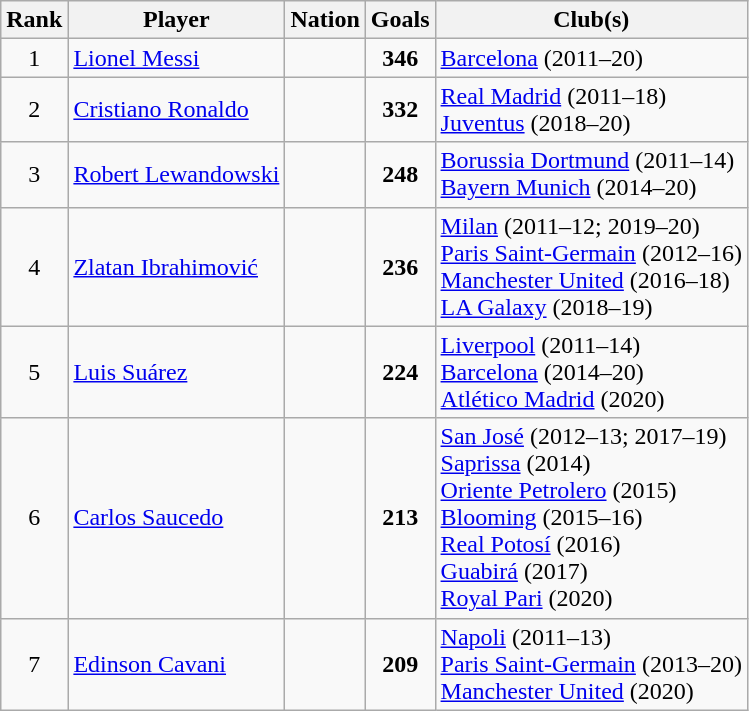<table class="wikitable sortable">
<tr>
<th>Rank</th>
<th>Player</th>
<th>Nation</th>
<th>Goals</th>
<th>Club(s)</th>
</tr>
<tr>
<td align="center">1</td>
<td><a href='#'>Lionel Messi</a></td>
<td></td>
<td align="center"><strong>346</strong></td>
<td> <a href='#'>Barcelona</a> (2011–20)</td>
</tr>
<tr>
<td align="center">2</td>
<td><a href='#'>Cristiano Ronaldo</a></td>
<td></td>
<td align="center"><strong>332</strong></td>
<td> <a href='#'>Real Madrid</a> (2011–18)<br> <a href='#'>Juventus</a> (2018–20)</td>
</tr>
<tr>
<td align="center">3</td>
<td><a href='#'>Robert Lewandowski</a></td>
<td></td>
<td align="center"><strong>248</strong></td>
<td> <a href='#'>Borussia Dortmund</a> (2011–14)<br> <a href='#'>Bayern Munich</a> (2014–20)</td>
</tr>
<tr>
<td align="center">4</td>
<td><a href='#'>Zlatan Ibrahimović</a></td>
<td></td>
<td align="center"><strong>236</strong></td>
<td> <a href='#'>Milan</a> (2011–12; 2019–20)<br> <a href='#'>Paris Saint-Germain</a> (2012–16)<br> <a href='#'>Manchester United</a> (2016–18)<br> <a href='#'>LA Galaxy</a> (2018–19)</td>
</tr>
<tr>
<td align="center">5</td>
<td><a href='#'>Luis Suárez</a></td>
<td></td>
<td align="center"><strong>224</strong></td>
<td> <a href='#'>Liverpool</a> (2011–14)<br> <a href='#'>Barcelona</a> (2014–20)<br> <a href='#'>Atlético Madrid</a> (2020)</td>
</tr>
<tr>
<td align="center">6</td>
<td><a href='#'>Carlos Saucedo</a></td>
<td></td>
<td align="center"><strong>213</strong></td>
<td> <a href='#'>San José</a> (2012–13; 2017–19)<br> <a href='#'>Saprissa</a> (2014)<br> <a href='#'>Oriente Petrolero</a> (2015)<br> <a href='#'>Blooming</a> (2015–16)<br> <a href='#'>Real Potosí</a> (2016)<br> <a href='#'>Guabirá</a> (2017)<br> <a href='#'>Royal Pari</a> (2020)</td>
</tr>
<tr>
<td align="center">7</td>
<td><a href='#'>Edinson Cavani</a></td>
<td></td>
<td align="center"><strong>209</strong></td>
<td> <a href='#'>Napoli</a> (2011–13)<br> <a href='#'>Paris Saint-Germain</a> (2013–20)<br> <a href='#'>Manchester United</a> (2020)</td>
</tr>
</table>
